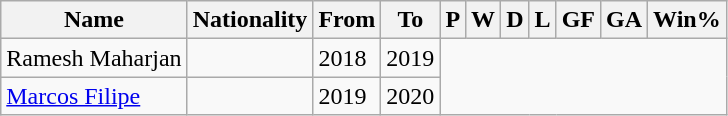<table class="wikitable plainrowheaders sortable" style="text-align:center">
<tr>
<th>Name</th>
<th>Nationality</th>
<th>From</th>
<th class="unsortable">To</th>
<th>P</th>
<th>W</th>
<th>D</th>
<th>L</th>
<th>GF</th>
<th>GA</th>
<th>Win%</th>
</tr>
<tr>
<td scope=row style=text-align:left>Ramesh Maharjan</td>
<td align=left></td>
<td align=left>2018</td>
<td align=left>2019<br></td>
</tr>
<tr>
<td scope=row style=text-align:left><a href='#'>Marcos Filipe</a></td>
<td align=left></td>
<td align=left>2019</td>
<td align=left>2020<br></td>
</tr>
</table>
